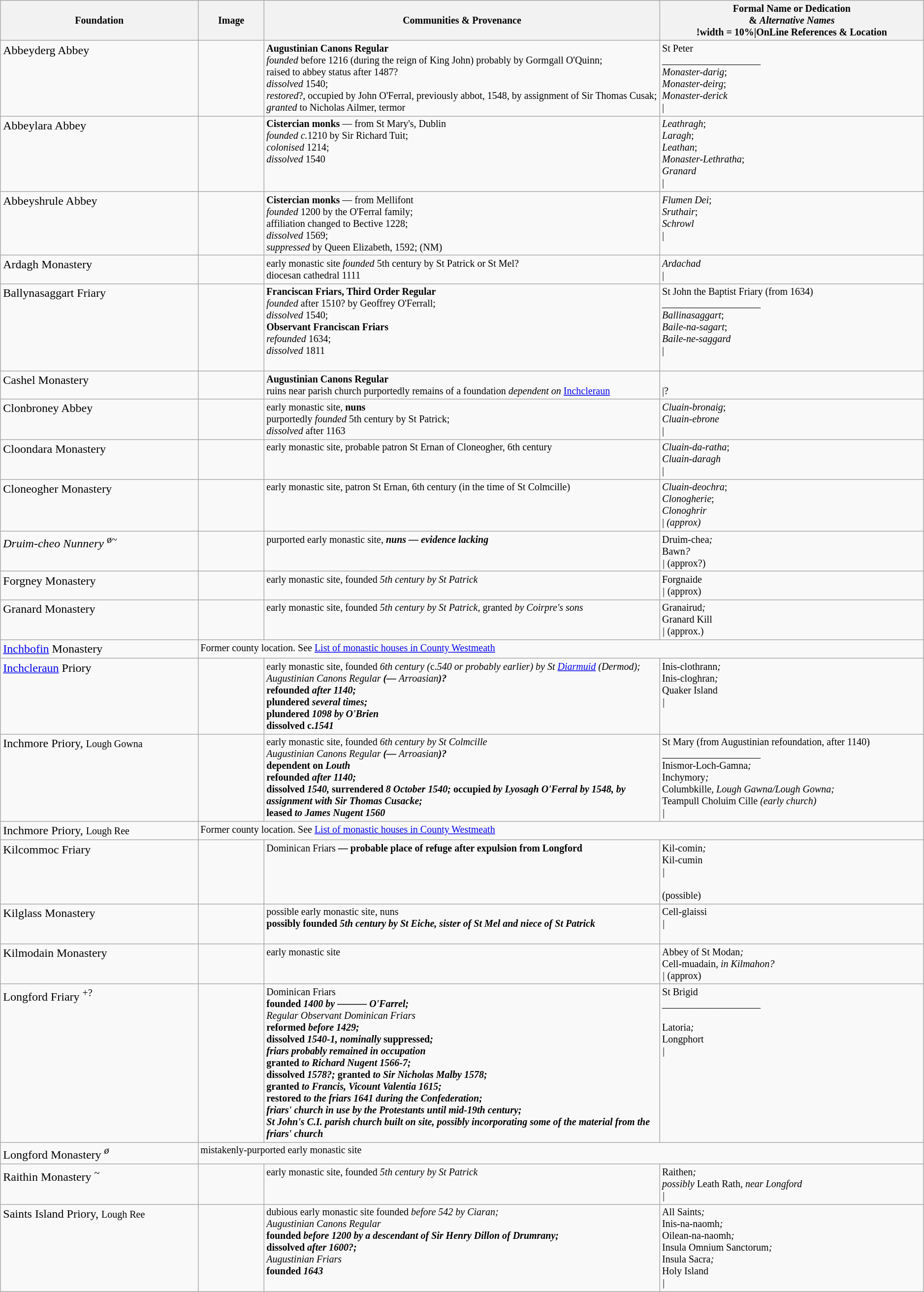<table class="wikitable" style="width:99%; font-size:smaller">
<tr>
<th width = 15%>Foundation</th>
<th width = 5%>Image</th>
<th width = 30%>Communities & Provenance</th>
<th width = 20%>Formal Name or Dedication <br>& <em>Alternative Names</em><br><noinclude>!width = 10%|OnLine References & Location</noinclude></th>
</tr>
<tr valign=top>
<td style="font-size:larger">Abbeyderg Abbey</td>
<td></td>
<td><strong>Augustinian Canons Regular</strong><br><em>founded</em> before 1216 (during the reign of King John) probably by Gormgall O'Quinn;<br>raised to abbey status after 1487?<br><em>dissolved</em> 1540;<br><em>restored</em>?, occupied by John O'Ferral, previously abbot, 1548, by assignment of Sir Thomas Cusak;<br><em>granted</em> to Nicholas Ailmer, termor</td>
<td>St Peter<br>____________________<br><em>Monaster-darig</em>;<br><em>Monaster-deirg</em>;<br><em>Monaster-derick</em><br><noinclude>| </noinclude></td>
</tr>
<tr valign=top>
<td style="font-size:larger">Abbeylara Abbey</td>
<td></td>
<td><strong>Cistercian monks</strong> — from St Mary's, Dublin<br><em>founded c.</em>1210 by Sir Richard Tuit;<br><em>colonised</em> 1214;<br><em>dissolved</em> 1540</td>
<td><em>Leathragh</em>;<br><em>Laragh</em>;<br><em>Leathan</em>;<br><em>Monaster-Lethratha</em>;<br><em>Granard</em><br><noinclude>|</noinclude></td>
</tr>
<tr valign=top>
<td style="font-size:larger">Abbeyshrule Abbey</td>
<td></td>
<td><strong>Cistercian monks</strong> — from Mellifont<br><em>founded</em> 1200 by the O'Ferral family;<br>affiliation changed to Bective 1228;<br><em>dissolved</em> 1569;<br><em>suppressed</em> by Queen Elizabeth, 1592; (NM)</td>
<td><em>Flumen Dei</em>;<br><em>Sruthair</em>;<br><em>Schrowl</em><br><noinclude>|</noinclude></td>
</tr>
<tr valign=top>
<td style="font-size:larger">Ardagh Monastery</td>
<td></td>
<td>early monastic site <em>founded</em> 5th century by St Patrick or St Mel?<br>diocesan cathedral 1111</td>
<td><em>Ardachad</em><br><noinclude>|</noinclude></td>
</tr>
<tr valign=top>
<td style="font-size:larger">Ballynasaggart Friary</td>
<td></td>
<td><strong>Franciscan Friars, Third Order Regular</strong><br><em>founded</em> after 1510? by Geoffrey O'Ferrall;<br><em>dissolved</em> 1540;<br><strong>Observant Franciscan Friars</strong><br><em>refounded</em> 1634;<br><em>dissolved</em> 1811</td>
<td>St John the Baptist Friary (from 1634)<br>____________________<br><em>Ballinasaggart</em>;<br><em>Baile-na-sagart</em>;<br><em>Baile-ne-saggard</em><br><noinclude>|<br><br></noinclude></td>
</tr>
<tr valign=top>
<td style="font-size:larger">Cashel Monastery</td>
<td></td>
<td><strong>Augustinian Canons Regular</strong><br>ruins near parish church purportedly remains of a foundation <em>dependent on</em> <a href='#'>Inchcleraun</a></td>
<td><br><noinclude>|?</noinclude></td>
</tr>
<tr valign=top>
<td style="font-size:larger">Clonbroney Abbey</td>
<td></td>
<td>early monastic site, <strong>nuns</strong><br>purportedly <em>founded</em> 5th century by St Patrick;<br><em>dissolved</em> after 1163</td>
<td><em>Cluain-bronaig</em>;<br><em>Cluain-ebrone</em><br><noinclude>|</noinclude></td>
</tr>
<tr valign=top>
<td style="font-size:larger">Cloondara Monastery</td>
<td></td>
<td>early monastic site, probable patron St Ernan of Cloneogher, 6th century</td>
<td><em>Cluain-da-ratha</em>;<br><em>Cluain-daragh</em><br><noinclude>|</noinclude></td>
</tr>
<tr valign=top>
<td style="font-size:larger">Cloneogher Monastery</td>
<td></td>
<td>early monastic site, patron St Ernan, 6th century (in the time of St Colmcille)</td>
<td><em>Cluain-deochra</em>;<br><em>Clonogherie</em>;<br><em>Clonoghrir</em><br><noinclude>| <em>(approx)</em></noinclude></td>
</tr>
<tr valign=top>
<td style="font-size:larger"><em>Druim-cheo Nunnery</em> <sup>ø~</sup></td>
<td></td>
<td>purported early monastic site, <strong><em>nuns<strong> — evidence lacking<em></td>
<td></em>Druim-chea<em>;<br></em>Bawn<em>?<br><noinclude>|  </em>(approx?)<em> </noinclude></td>
</tr>
<tr valign=top>
<td style="font-size:larger">Forgney Monastery</td>
<td></td>
<td>early monastic site, </em>founded<em> 5th century by St Patrick</td>
<td></em>Forgnaide<em><br><noinclude>|</noinclude> </em>(approx)<em></td>
</tr>
<tr valign=top>
<td style="font-size:larger">Granard Monastery</td>
<td></td>
<td>early monastic site, </em>founded<em> 5th century by St Patrick, </em>granted<em> by Coirpre's sons</td>
<td></em>Granairud<em>;<br></em>Granard Kill<em><br><noinclude>| </em>(approx.)<em></noinclude></td>
</tr>
<tr valign=top>
<td style="font-size:larger"><a href='#'>Inchbofin</a> Monastery</td>
<td colspan=4>Former county location.  See <a href='#'>List of monastic houses in County Westmeath</a></td>
</tr>
<tr valign=top>
<td style="font-size:larger"><a href='#'>Inchcleraun</a> Priory</td>
<td></td>
<td>early monastic site, </em>founded<em> 6th century (</em>c.<em>540 or probably earlier) by St <a href='#'>Diarmuid</a> (Dermod);<br></strong>Augustinian Canons Regular<strong> (— </strong>Arroasian<strong>)?<br></em>refounded<em> after 1140;<br></em>plundered<em> several times;<br></em>plundered<em> 1098 by O'Brien<br></em>dissolved c.<em>1541</td>
<td></em>Inis-clothrann<em>;<br></em>Inis-cloghran<em>;<br></em>Quaker Island<em><br><noinclude>|</noinclude></td>
</tr>
<tr valign=top>
<td style="font-size:larger">Inchmore Priory, <small>Lough Gowna</small></td>
<td></td>
<td>early monastic site, </em>founded<em> 6th century by St Colmcille<br></strong>Augustinian Canons Regular<strong> (— </strong>Arroasian<strong>)?<br></em>dependent on<em> Louth<br></em>refounded<em> after 1140;<br></em>dissolved<em>  1540, </em>surrendered<em> 8 October 1540; </em>occupied<em> by Lyosagh O'Ferral by 1548, by assignment with Sir Thomas Cusacke;<br></em>leased<em> to James Nugent 1560</td>
<td>St Mary (from Augustinian refoundation, after 1140)<br>____________________<br></em>Inismor-Loch-Gamna<em>;<br></em>Inchymory<em>;<br></em>Columbkille<em>, Lough Gawna/Lough Gowna;<br></em>Teampull Choluim Cille<em> (early church)<br><noinclude>|</noinclude></td>
</tr>
<tr valign=top>
<td style="font-size:larger">Inchmore Priory, <small>Lough Ree</small></td>
<td colspan=4>Former county location. See <a href='#'>List of monastic houses in County Westmeath</a></td>
</tr>
<tr valign=top>
<td style="font-size:larger">Kilcommoc Friary</td>
<td></td>
<td></strong>Dominican Friars<strong> — probable place of refuge after expulsion from Longford</td>
<td></em>Kil-comin<em>;<br></em>Kil-cumin<em><br><noinclude>|<br><br> </em>(possible)<em></noinclude></td>
</tr>
<tr valign=top>
<td style="font-size:larger">Kilglass Monastery</td>
<td></td>
<td>possible early monastic site, </strong>nuns<strong><br>possibly </em>founded<em> 5th century by St Eiche, sister of St Mel and niece of St Patrick</td>
<td></em>Cell-glaissi<em><br><noinclude>|<br><br></noinclude></td>
</tr>
<tr valign=top>
<td style="font-size:larger">Kilmodain Monastery</td>
<td></td>
<td>early monastic site</td>
<td></em>Abbey of St Modan<em>;<br></em>Cell-muadain<em>, in Kilmahon?<br><noinclude>| </em>(approx)<em></noinclude></td>
</tr>
<tr valign=top>
<td style="font-size:larger">Longford Friary <sup>+?</sup></td>
<td></td>
<td></strong>Dominican Friars<strong><br></em>founded<em> 1400 by ——— O'Farrel;<br></strong>Regular Observant Dominican Friars<strong><br></em>reformed<em> before 1429;<br></em>dissolved<em> 1540-1, nominally </em>suppressed<em>;<br>friars probably remained in occupation<br></em>granted<em> to Richard Nugent 1566-7;<br></em>dissolved<em> 1578?; </em>granted<em> to Sir Nicholas Malby 1578;<br></em>granted<em> to Francis, Vicount Valentia 1615;<br></em>restored<em> to the friars 1641 during the Confederation;<br>friars' church in use by the Protestants until mid-19th century;<br> St John's C.I. parish church built on site, possibly incorporating some of the material from the friars' church</td>
<td>St Brigid<br>____________________<br><br></em>Latoria<em>;<br></em>Longphort<em><br><noinclude>|</noinclude></td>
</tr>
<tr valign=top>
<td style="font-size:larger"></em>Longford Monastery<em> <sup>ø</sup></td>
<td colspan=4>mistakenly-purported early monastic site</td>
</tr>
<tr valign=top>
<td style="font-size:larger">Raithin Monastery <sup>~</sup></td>
<td></td>
<td>early monastic site, </em>founded<em> 5th century by St Patrick</td>
<td></em>Raithen<em>;<br>possibly </em>Leath Rath<em>, near Longford<br><noinclude>|</noinclude></td>
</tr>
<tr valign=top>
<td style="font-size:larger">Saints Island Priory, <small>Lough Ree</small></td>
<td></td>
<td>dubious early monastic site </em>founded<em> before 542 by Ciaran;<br></strong>Augustinian Canons Regular<strong><br></em>founded<em> before 1200 by a descendant of Sir Henry Dillon of Drumrany;<br></em>dissolved<em> after 1600?;<br></strong>Augustinian Friars<strong><br></em>founded<em> 1643</td>
<td></em>All Saints<em>;<br></em>Inis-na-naomh<em>;<br></em>Oilean-na-naomh<em>;<br></em>Insula Omnium Sanctorum<em>;<br></em>Insula Sacra<em>;<br></em>Holy Island<em><br><noinclude>|</noinclude></td>
</tr>
</table>
